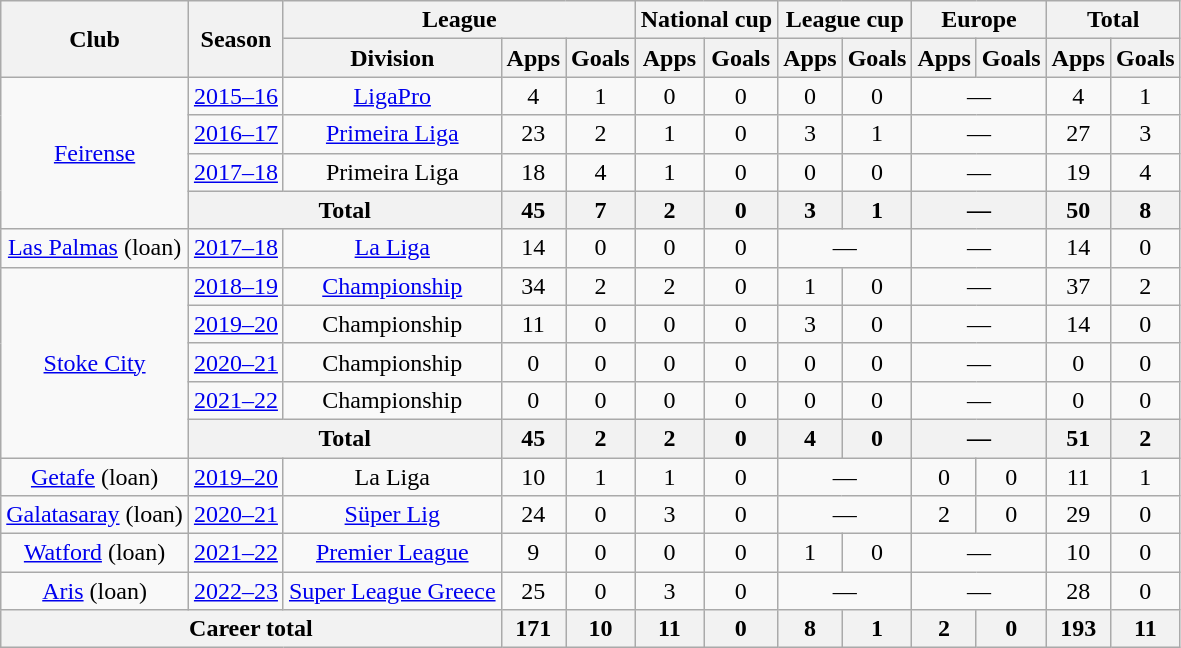<table class="wikitable" style="text-align:center">
<tr>
<th rowspan="2">Club</th>
<th rowspan="2">Season</th>
<th colspan="3">League</th>
<th colspan="2">National cup</th>
<th colspan="2">League cup</th>
<th colspan="2">Europe</th>
<th colspan="2">Total</th>
</tr>
<tr>
<th>Division</th>
<th>Apps</th>
<th>Goals</th>
<th>Apps</th>
<th>Goals</th>
<th>Apps</th>
<th>Goals</th>
<th>Apps</th>
<th>Goals</th>
<th>Apps</th>
<th>Goals</th>
</tr>
<tr>
<td rowspan="4"><a href='#'>Feirense</a></td>
<td><a href='#'>2015–16</a></td>
<td><a href='#'>LigaPro</a></td>
<td>4</td>
<td>1</td>
<td>0</td>
<td>0</td>
<td>0</td>
<td>0</td>
<td colspan="2">—</td>
<td>4</td>
<td>1</td>
</tr>
<tr>
<td><a href='#'>2016–17</a></td>
<td><a href='#'>Primeira Liga</a></td>
<td>23</td>
<td>2</td>
<td>1</td>
<td>0</td>
<td>3</td>
<td>1</td>
<td colspan="2">—</td>
<td>27</td>
<td>3</td>
</tr>
<tr>
<td><a href='#'>2017–18</a></td>
<td>Primeira Liga</td>
<td>18</td>
<td>4</td>
<td>1</td>
<td>0</td>
<td>0</td>
<td>0</td>
<td colspan="2">—</td>
<td>19</td>
<td>4</td>
</tr>
<tr>
<th colspan="2">Total</th>
<th>45</th>
<th>7</th>
<th>2</th>
<th>0</th>
<th>3</th>
<th>1</th>
<th colspan="2">—</th>
<th>50</th>
<th>8</th>
</tr>
<tr>
<td><a href='#'>Las Palmas</a> (loan)</td>
<td><a href='#'>2017–18</a></td>
<td><a href='#'>La Liga</a></td>
<td>14</td>
<td>0</td>
<td>0</td>
<td>0</td>
<td colspan="2">—</td>
<td colspan="2">—</td>
<td>14</td>
<td>0</td>
</tr>
<tr>
<td rowspan="5"><a href='#'>Stoke City</a></td>
<td><a href='#'>2018–19</a></td>
<td><a href='#'>Championship</a></td>
<td>34</td>
<td>2</td>
<td>2</td>
<td>0</td>
<td>1</td>
<td>0</td>
<td colspan="2">—</td>
<td>37</td>
<td>2</td>
</tr>
<tr>
<td><a href='#'>2019–20</a></td>
<td>Championship</td>
<td>11</td>
<td>0</td>
<td>0</td>
<td>0</td>
<td>3</td>
<td>0</td>
<td colspan="2">—</td>
<td>14</td>
<td>0</td>
</tr>
<tr>
<td><a href='#'>2020–21</a></td>
<td>Championship</td>
<td>0</td>
<td>0</td>
<td>0</td>
<td>0</td>
<td>0</td>
<td>0</td>
<td colspan="2">—</td>
<td>0</td>
<td>0</td>
</tr>
<tr>
<td><a href='#'>2021–22</a></td>
<td>Championship</td>
<td>0</td>
<td>0</td>
<td>0</td>
<td>0</td>
<td>0</td>
<td>0</td>
<td colspan="2">—</td>
<td>0</td>
<td>0</td>
</tr>
<tr>
<th colspan="2">Total</th>
<th>45</th>
<th>2</th>
<th>2</th>
<th>0</th>
<th>4</th>
<th>0</th>
<th colspan="2">—</th>
<th>51</th>
<th>2</th>
</tr>
<tr>
<td><a href='#'>Getafe</a> (loan)</td>
<td><a href='#'>2019–20</a></td>
<td>La Liga</td>
<td>10</td>
<td>1</td>
<td>1</td>
<td>0</td>
<td colspan="2">—</td>
<td>0</td>
<td>0</td>
<td>11</td>
<td>1</td>
</tr>
<tr>
<td><a href='#'>Galatasaray</a> (loan)</td>
<td><a href='#'>2020–21</a></td>
<td><a href='#'>Süper Lig</a></td>
<td>24</td>
<td>0</td>
<td>3</td>
<td>0</td>
<td colspan="2">—</td>
<td>2</td>
<td>0</td>
<td>29</td>
<td>0</td>
</tr>
<tr>
<td><a href='#'>Watford</a> (loan)</td>
<td><a href='#'>2021–22</a></td>
<td><a href='#'>Premier League</a></td>
<td>9</td>
<td>0</td>
<td>0</td>
<td>0</td>
<td>1</td>
<td>0</td>
<td colspan="2">—</td>
<td>10</td>
<td>0</td>
</tr>
<tr>
<td><a href='#'>Aris</a> (loan)</td>
<td><a href='#'>2022–23</a></td>
<td><a href='#'>Super League Greece</a></td>
<td>25</td>
<td>0</td>
<td>3</td>
<td>0</td>
<td colspan="2">—</td>
<td colspan="2">—</td>
<td>28</td>
<td>0</td>
</tr>
<tr>
<th colspan="3">Career total</th>
<th>171</th>
<th>10</th>
<th>11</th>
<th>0</th>
<th>8</th>
<th>1</th>
<th>2</th>
<th>0</th>
<th>193</th>
<th>11</th>
</tr>
</table>
